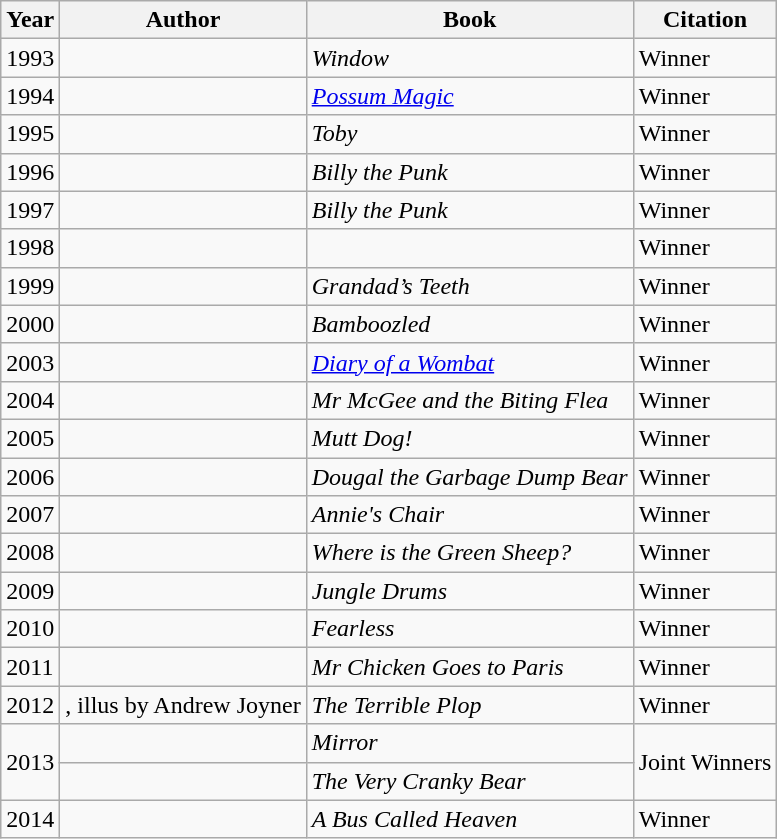<table class="sortable wikitable">
<tr>
<th>Year</th>
<th>Author</th>
<th>Book</th>
<th>Citation</th>
</tr>
<tr>
<td>1993</td>
<td></td>
<td><em>Window</em></td>
<td>Winner</td>
</tr>
<tr>
<td>1994</td>
<td></td>
<td><em><a href='#'>Possum Magic</a></em></td>
<td>Winner</td>
</tr>
<tr>
<td>1995</td>
<td></td>
<td><em>Toby</em></td>
<td>Winner</td>
</tr>
<tr>
<td>1996</td>
<td></td>
<td><em>Billy the Punk</em></td>
<td>Winner</td>
</tr>
<tr>
<td>1997</td>
<td></td>
<td><em>Billy the Punk</em></td>
<td>Winner</td>
</tr>
<tr>
<td>1998</td>
<td></td>
<td></td>
<td>Winner</td>
</tr>
<tr>
<td>1999</td>
<td></td>
<td><em>Grandad’s Teeth</em></td>
<td>Winner</td>
</tr>
<tr>
<td>2000</td>
<td></td>
<td><em>Bamboozled</em></td>
<td>Winner</td>
</tr>
<tr>
<td>2003</td>
<td></td>
<td><em><a href='#'>Diary of a Wombat</a></em></td>
<td>Winner</td>
</tr>
<tr>
<td>2004</td>
<td></td>
<td><em>Mr McGee and the Biting Flea</em></td>
<td>Winner</td>
</tr>
<tr>
<td>2005</td>
<td></td>
<td><em>Mutt Dog!</em></td>
<td>Winner</td>
</tr>
<tr>
<td>2006</td>
<td></td>
<td><em>Dougal the Garbage Dump Bear</em></td>
<td>Winner</td>
</tr>
<tr>
<td>2007</td>
<td></td>
<td><em>Annie's Chair</em></td>
<td>Winner</td>
</tr>
<tr>
<td>2008</td>
<td></td>
<td><em>Where is the Green Sheep?</em></td>
<td>Winner</td>
</tr>
<tr>
<td>2009</td>
<td></td>
<td><em>Jungle Drums</em></td>
<td>Winner</td>
</tr>
<tr>
<td>2010</td>
<td></td>
<td><em>Fearless</em></td>
<td>Winner</td>
</tr>
<tr>
<td>2011</td>
<td></td>
<td><em>Mr Chicken Goes to Paris</em></td>
<td>Winner</td>
</tr>
<tr>
<td>2012</td>
<td>, illus by Andrew Joyner</td>
<td><em>The Terrible Plop</em></td>
<td>Winner</td>
</tr>
<tr>
<td rowspan="2">2013</td>
<td></td>
<td><em>Mirror</em></td>
<td rowspan="2">Joint Winners</td>
</tr>
<tr>
<td></td>
<td><em>The Very Cranky Bear</em></td>
</tr>
<tr>
<td>2014</td>
<td></td>
<td><em>A Bus Called Heaven</em></td>
<td>Winner</td>
</tr>
</table>
